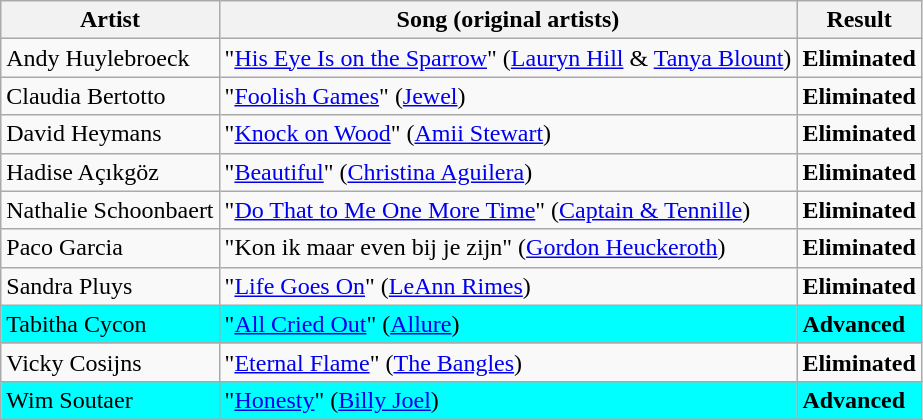<table class=wikitable>
<tr>
<th>Artist</th>
<th>Song (original artists)</th>
<th>Result</th>
</tr>
<tr>
<td>Andy Huylebroeck</td>
<td>"<a href='#'>His Eye Is on the Sparrow</a>" (<a href='#'>Lauryn Hill</a> & <a href='#'>Tanya Blount</a>)</td>
<td><strong>Eliminated</strong></td>
</tr>
<tr>
<td>Claudia Bertotto</td>
<td>"<a href='#'>Foolish Games</a>" (<a href='#'>Jewel</a>)</td>
<td><strong>Eliminated</strong></td>
</tr>
<tr>
<td>David Heymans</td>
<td>"<a href='#'>Knock on Wood</a>" (<a href='#'>Amii Stewart</a>)</td>
<td><strong>Eliminated</strong></td>
</tr>
<tr>
<td>Hadise Açıkgöz</td>
<td>"<a href='#'>Beautiful</a>" (<a href='#'>Christina Aguilera</a>)</td>
<td><strong>Eliminated</strong></td>
</tr>
<tr>
<td>Nathalie Schoonbaert</td>
<td>"<a href='#'>Do That to Me One More Time</a>" (<a href='#'>Captain & Tennille</a>)</td>
<td><strong>Eliminated</strong></td>
</tr>
<tr>
<td>Paco Garcia</td>
<td>"Kon ik maar even bij je zijn" (<a href='#'>Gordon Heuckeroth</a>)</td>
<td><strong>Eliminated</strong></td>
</tr>
<tr>
<td>Sandra Pluys</td>
<td>"<a href='#'>Life Goes On</a>" (<a href='#'>LeAnn Rimes</a>)</td>
<td><strong>Eliminated</strong></td>
</tr>
<tr style="background:cyan;">
<td>Tabitha Cycon</td>
<td>"<a href='#'>All Cried Out</a>" (<a href='#'>Allure</a>)</td>
<td><strong>Advanced</strong></td>
</tr>
<tr>
<td>Vicky Cosijns</td>
<td>"<a href='#'>Eternal Flame</a>" (<a href='#'>The Bangles</a>)</td>
<td><strong>Eliminated</strong></td>
</tr>
<tr style="background:cyan;">
<td>Wim Soutaer</td>
<td>"<a href='#'>Honesty</a>" (<a href='#'>Billy Joel</a>)</td>
<td><strong>Advanced</strong></td>
</tr>
</table>
